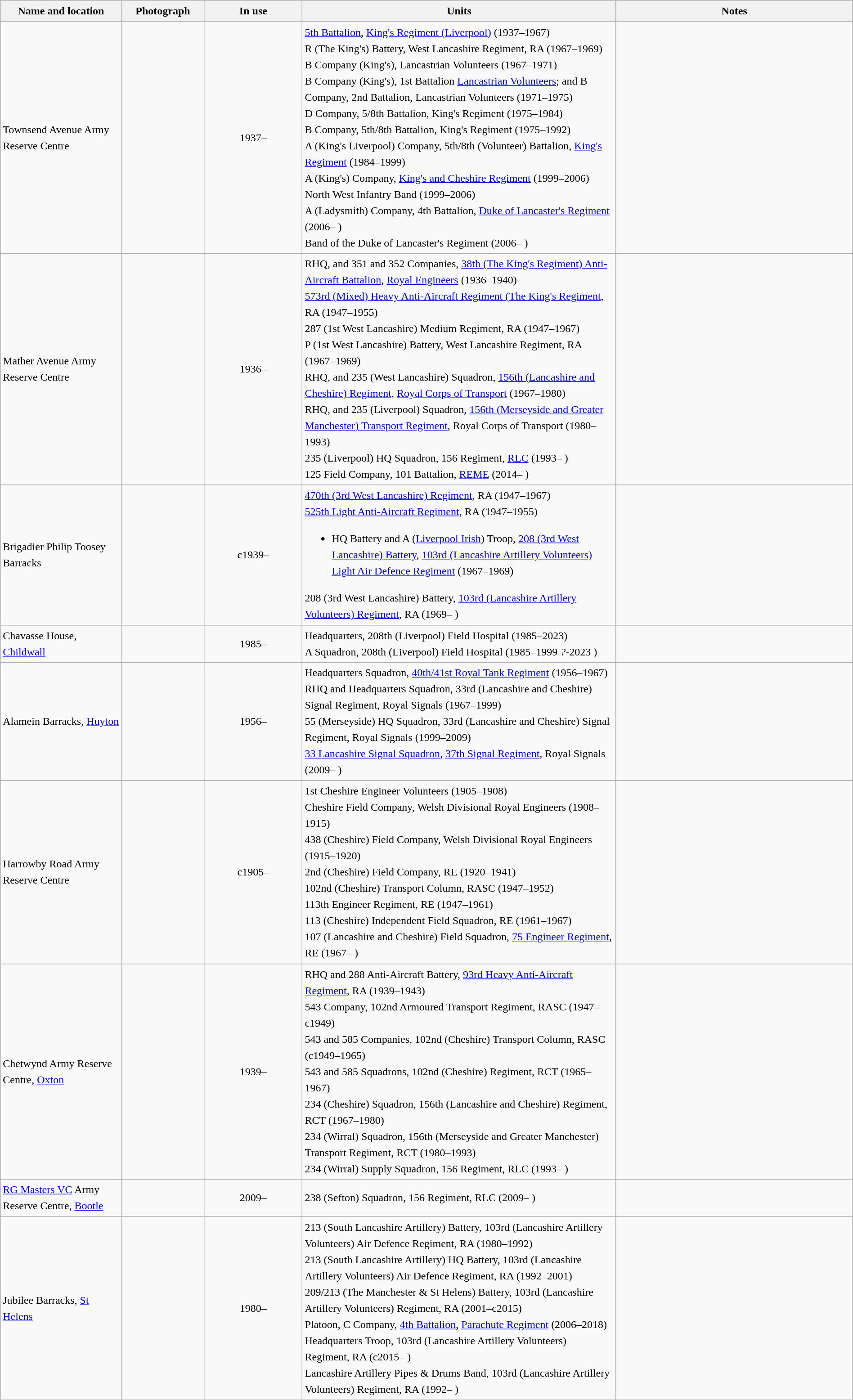<table class="wikitable sortable plainrowheaders" style="width:100%;border:0px;text-align:left;line-height:150%;">
<tr>
<th scope="col"  style="width:150px">Name and location</th>
<th scope="col"  style="width:100px" class="unsortable">Photograph</th>
<th scope="col"  style="width:120px">In use</th>
<th scope="col"  style="width:400px" class="unsortable">Units</th>
<th scope="col"  style="width:300px" class="unsortable">Notes</th>
</tr>
<tr>
<td>Townsend Avenue Army Reserve Centre<br><small></small></td>
<td></td>
<td align="center">1937– </td>
<td><a href='#'>5th Battalion</a>, <a href='#'>King's Regiment (Liverpool)</a> (1937–1967)<br>R (The King's) Battery, West Lancashire Regiment, RA (1967–1969)<br>B Company (King's), Lancastrian Volunteers (1967–1971)<br>B Company (King's), 1st Battalion <a href='#'>Lancastrian Volunteers</a>; and B Company, 2nd Battalion, Lancastrian Volunteers (1971–1975)<br>D Company, 5/8th Battalion, King's Regiment (1975–1984)<br>B Company, 5th/8th Battalion, King's Regiment (1975–1992)<br>A (King's Liverpool) Company, 5th/8th (Volunteer) Battalion, <a href='#'>King's Regiment</a> (1984–1999)<br>A (King's) Company, <a href='#'>King's and Cheshire Regiment</a> (1999–2006)<br>North West Infantry Band (1999–2006)<br>A (Ladysmith) Company, 4th Battalion, <a href='#'>Duke of Lancaster's Regiment</a> (2006– )<br>Band of the Duke of Lancaster's Regiment (2006– )</td>
<td></td>
</tr>
<tr>
<td>Mather Avenue Army Reserve Centre<br><small></small></td>
<td></td>
<td align="center">1936– </td>
<td>RHQ, and 351 and 352 Companies, <a href='#'>38th (The King's Regiment) Anti-Aircraft Battalion</a>, <a href='#'>Royal Engineers</a> (1936–1940)<br><a href='#'>573rd (Mixed) Heavy Anti-Aircraft Regiment (The King's Regiment</a>, RA (1947–1955)<br>287 (1st West Lancashire) Medium Regiment, RA (1947–1967)<br>P (1st West Lancashire) Battery, West Lancashire Regiment, RA (1967–1969)<br>RHQ, and 235 (West Lancashire) Squadron, <a href='#'>156th (Lancashire and Cheshire) Regiment</a>, <a href='#'>Royal Corps of Transport</a> (1967–1980)<br>RHQ, and 235 (Liverpool) Squadron, <a href='#'>156th (Merseyside and Greater Manchester) Transport Regiment</a>, Royal Corps of Transport (1980–1993)<br>235 (Liverpool) HQ Squadron, 156 Regiment, <a href='#'>RLC</a> (1993– )<br>125 Field Company, 101 Battalion, <a href='#'>REME</a> (2014– )</td>
<td></td>
</tr>
<tr>
<td>Brigadier Philip Toosey Barracks<br><small></small></td>
<td></td>
<td align="center">c1939–</td>
<td><a href='#'>470th (3rd West Lancashire) Regiment</a>, RA (1947–1967) <br><a href='#'>525th Light Anti-Aircraft Regiment</a>, RA (1947–1955)<ul><li>HQ Battery and A (<a href='#'>Liverpool Irish</a>) Troop, <a href='#'>208 (3rd West Lancashire) Battery</a>, <a href='#'>103rd (Lancashire Artillery Volunteers) Light Air Defence Regiment</a> (1967–1969)</li></ul>208 (3rd West Lancashire) Battery, <a href='#'>103rd (Lancashire Artillery Volunteers) Regiment</a>, RA (1969– )</td>
<td></td>
</tr>
<tr>
<td>Chavasse House, <a href='#'>Childwall</a><br><small></small></td>
<td></td>
<td align="center">1985– </td>
<td>Headquarters, 208th (Liverpool) Field Hospital (1985–2023)<br>A Squadron, 208th (Liverpool) Field Hospital (1985–1999 <em>?</em>-2023 )</td>
<td></td>
</tr>
<tr>
<td>Alamein Barracks, <a href='#'>Huyton</a><br><small></small></td>
<td></td>
<td align="center">1956– </td>
<td>Headquarters Squadron, <a href='#'>40th/41st Royal Tank Regiment</a> (1956–1967)<br>RHQ and Headquarters Squadron, 33rd (Lancashire and Cheshire) Signal Regiment, Royal Signals (1967–1999)<br>55 (Merseyside) HQ Squadron, 33rd (Lancashire and Cheshire) Signal Regiment, Royal Signals (1999–2009)<br><a href='#'>33 Lancashire Signal Squadron</a>, <a href='#'>37th Signal Regiment</a>, Royal Signals (2009– )</td>
<td></td>
</tr>
<tr>
<td>Harrowby Road Army Reserve Centre<br><small></small></td>
<td></td>
<td align="center">c1905– </td>
<td>1st Cheshire Engineer Volunteers (1905–1908)<br>Cheshire Field Company, Welsh Divisional Royal Engineers (1908–1915)<br>438 (Cheshire) Field Company, Welsh Divisional Royal Engineers (1915–1920)<br>2nd (Cheshire) Field Company, RE (1920–1941)<br>102nd (Cheshire) Transport Column, RASC (1947–1952)<br>113th Engineer Regiment, RE (1947–1961)<br>113 (Cheshire) Independent Field Squadron, RE (1961–1967)<br>107 (Lancashire and Cheshire) Field Squadron, <a href='#'>75 Engineer Regiment</a>, RE (1967– )</td>
<td></td>
</tr>
<tr>
<td>Chetwynd Army Reserve Centre, <a href='#'>Oxton</a><br><small></small></td>
<td></td>
<td align="center">1939–</td>
<td>RHQ and 288 Anti-Aircraft Battery, <a href='#'>93rd Heavy Anti-Aircraft Regiment</a>, RA (1939–1943)<br>543 Company, 102nd Armoured Transport Regiment, RASC (1947–c1949)<br>543 and 585 Companies, 102nd (Cheshire) Transport Column, RASC (c1949–1965)<br>543 and 585 Squadrons, 102nd (Cheshire) Regiment, RCT (1965–1967)<br>234 (Cheshire) Squadron, 156th (Lancashire and Cheshire) Regiment, RCT (1967–1980)<br>234 (Wirral) Squadron, 156th (Merseyside and Greater Manchester) Transport Regiment, RCT (1980–1993)<br>234 (Wirral) Supply Squadron, 156 Regiment, RLC (1993– )</td>
<td></td>
</tr>
<tr>
<td><a href='#'>RG Masters VC</a> Army Reserve Centre, <a href='#'>Bootle</a><br><small></small></td>
<td></td>
<td align="center">2009– </td>
<td>238 (Sefton) Squadron, 156 Regiment, RLC (2009– )</td>
<td></td>
</tr>
<tr>
<td>Jubilee Barracks, <a href='#'>St Helens</a><br><small></small></td>
<td></td>
<td align="center">1980– </td>
<td>213 (South Lancashire Artillery) Battery, 103rd (Lancashire Artillery Volunteers) Air Defence Regiment, RA (1980–1992)<br>213 (South Lancashire Artillery) HQ Battery, 103rd (Lancashire Artillery Volunteers) Air Defence Regiment, RA (1992–2001)<br>209/213 (The Manchester & St Helens) Battery, 103rd (Lancashire Artillery Volunteers) Regiment, RA (2001–c2015)<br>Platoon, C Company, <a href='#'>4th Battalion</a>, <a href='#'>Parachute Regiment</a> (2006–2018)<br>Headquarters Troop, 103rd (Lancashire Artillery Volunteers) Regiment, RA (c2015– )<br>Lancashire Artillery Pipes & Drums Band, 103rd (Lancashire Artillery Volunteers) Regiment, RA (1992– )</td>
<td></td>
</tr>
</table>
